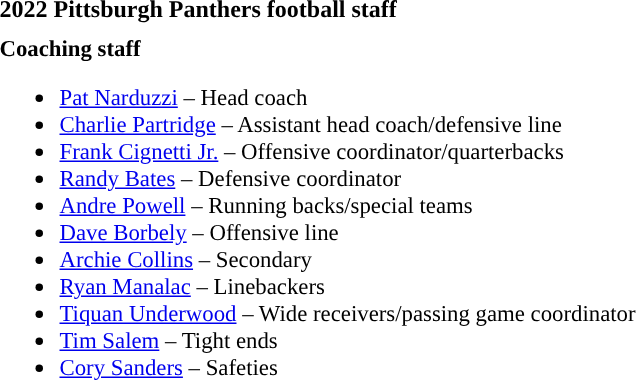<table class="toccolours" style="text-align: left;">
<tr>
<td colspan=10><strong>2022 Pittsburgh Panthers football staff</strong></td>
</tr>
<tr>
<td valign="top"></td>
</tr>
<tr>
<td style="font-size:95%; vertical-align:top;"><strong>Coaching staff</strong><br><ul><li><a href='#'>Pat Narduzzi</a> – Head coach</li><li><a href='#'>Charlie Partridge</a> – Assistant head coach/defensive line</li><li><a href='#'>Frank Cignetti Jr.</a> – Offensive coordinator/quarterbacks</li><li><a href='#'>Randy Bates</a> – Defensive coordinator</li><li><a href='#'>Andre Powell</a> – Running backs/special teams</li><li><a href='#'>Dave Borbely</a> – Offensive line</li><li><a href='#'>Archie Collins</a> – Secondary</li><li><a href='#'>Ryan Manalac</a> – Linebackers</li><li><a href='#'>Tiquan Underwood</a> – Wide receivers/passing game coordinator</li><li><a href='#'>Tim Salem</a> – Tight ends</li><li><a href='#'>Cory Sanders</a> – Safeties</li></ul></td>
</tr>
</table>
